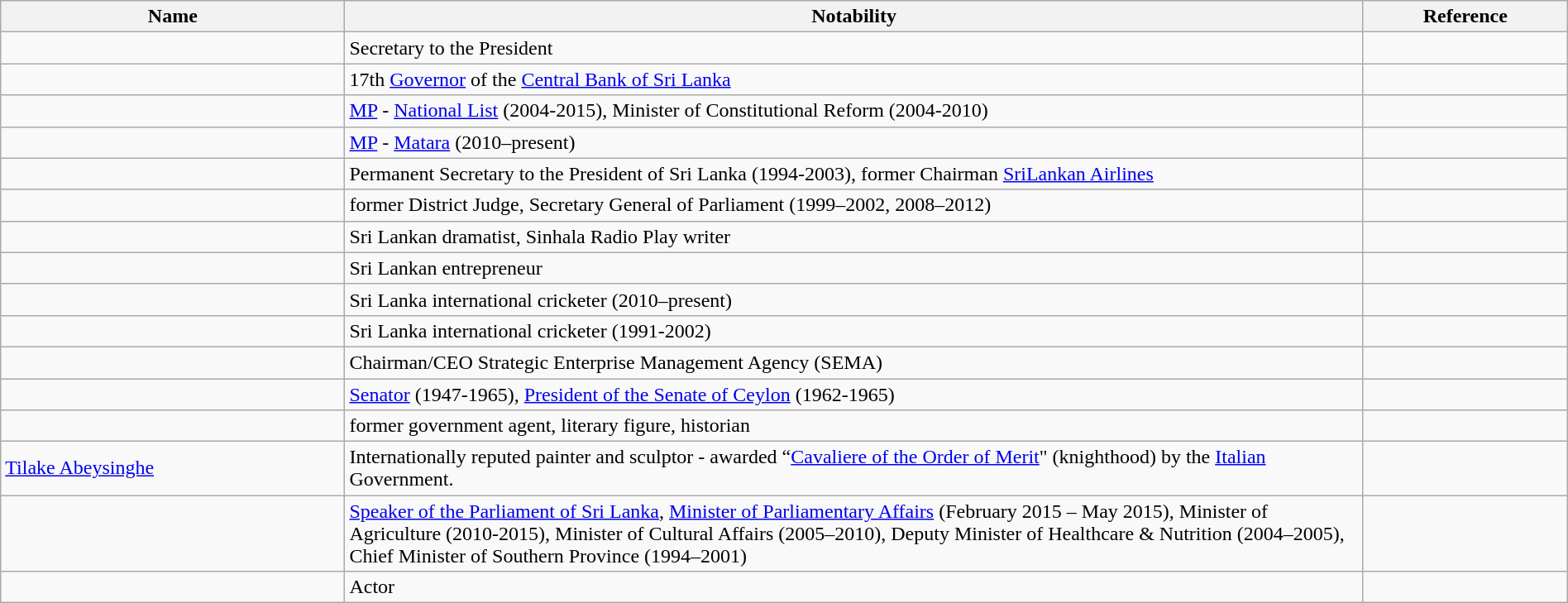<table class="wikitable sortable" style="width:100%">
<tr>
<th style="width:*;">Name</th>
<th style="width:65%;" class="unsortable">Notability</th>
<th style="width:*;" class="unsortable">Reference</th>
</tr>
<tr>
<td></td>
<td>Secretary to the President</td>
<td></td>
</tr>
<tr>
<td></td>
<td>17th <a href='#'>Governor</a> of the <a href='#'>Central Bank of Sri Lanka</a></td>
<td></td>
</tr>
<tr>
<td></td>
<td><a href='#'>MP</a> - <a href='#'>National List</a> (2004-2015), Minister of Constitutional Reform (2004-2010)</td>
<td style="text-align:center;"></td>
</tr>
<tr>
<td></td>
<td><a href='#'>MP</a> -  <a href='#'>Matara</a> (2010–present)</td>
<td style="text-align:center;"></td>
</tr>
<tr>
<td></td>
<td>Permanent Secretary to the President of Sri Lanka (1994-2003), former Chairman <a href='#'>SriLankan Airlines</a></td>
<td style="text-align:center;"></td>
</tr>
<tr>
<td></td>
<td>former District Judge, Secretary General of Parliament (1999–2002, 2008–2012)</td>
<td style="text-align:center;"></td>
</tr>
<tr>
<td></td>
<td>Sri Lankan dramatist, Sinhala Radio Play writer</td>
<td style="text-align:center;"></td>
</tr>
<tr>
<td></td>
<td>Sri Lankan entrepreneur</td>
<td style="text-align:center;"></td>
</tr>
<tr>
<td></td>
<td>Sri Lanka international cricketer (2010–present)</td>
<td style="text-align:Centre;"></td>
</tr>
<tr>
<td></td>
<td>Sri Lanka international cricketer (1991-2002)</td>
<td style="text-align:center;"></td>
</tr>
<tr>
<td></td>
<td>Chairman/CEO Strategic Enterprise Management Agency (SEMA)</td>
<td style="text-align:center;"></td>
</tr>
<tr>
<td></td>
<td><a href='#'>Senator</a> (1947-1965), <a href='#'>President of the Senate of Ceylon</a> (1962-1965)</td>
<td style="text-align:center;"></td>
</tr>
<tr>
<td></td>
<td>former government agent, literary figure, historian</td>
<td style="text-align:center;"></td>
</tr>
<tr>
<td><a href='#'>Tilake Abeysinghe</a></td>
<td>Internationally reputed painter and sculptor - awarded “<a href='#'>Cavaliere of the Order of Merit</a>" (knighthood) by the <a href='#'>Italian</a> Government.</td>
<td></td>
</tr>
<tr>
<td></td>
<td><a href='#'>Speaker of the Parliament of Sri Lanka</a>, <a href='#'>Minister of Parliamentary Affairs</a> (February 2015 – May 2015), Minister of Agriculture (2010-2015), Minister of Cultural Affairs (2005–2010), Deputy Minister of Healthcare & Nutrition (2004–2005), Chief Minister of Southern Province (1994–2001)</td>
<td style="text-align:center;"></td>
</tr>
<tr>
<td></td>
<td>Actor</td>
<td style="text-align:center;"></td>
</tr>
</table>
